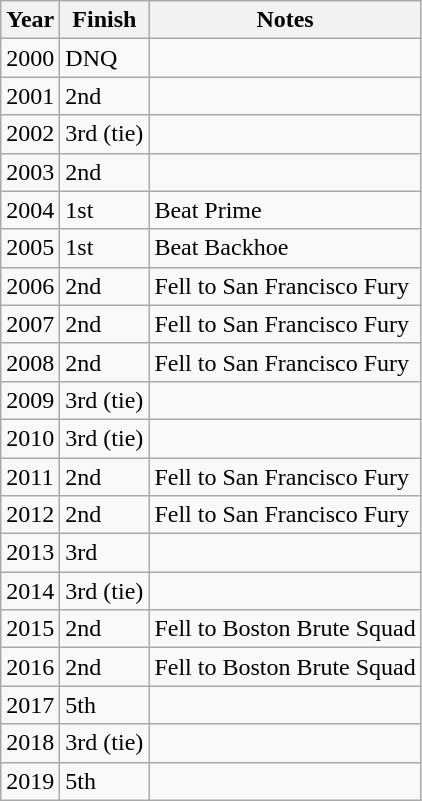<table class="wikitable">
<tr>
<th>Year</th>
<th>Finish</th>
<th><strong>Notes</strong></th>
</tr>
<tr>
<td>2000</td>
<td>DNQ</td>
<td></td>
</tr>
<tr>
<td>2001</td>
<td>2nd</td>
<td></td>
</tr>
<tr>
<td>2002</td>
<td>3rd (tie)</td>
<td></td>
</tr>
<tr>
<td>2003</td>
<td>2nd</td>
<td></td>
</tr>
<tr>
<td>2004</td>
<td>1st</td>
<td>Beat Prime</td>
</tr>
<tr>
<td>2005</td>
<td>1st</td>
<td>Beat Backhoe</td>
</tr>
<tr>
<td>2006</td>
<td>2nd</td>
<td>Fell to San Francisco Fury</td>
</tr>
<tr>
<td>2007</td>
<td>2nd</td>
<td>Fell to San Francisco Fury</td>
</tr>
<tr>
<td>2008</td>
<td>2nd</td>
<td>Fell to San Francisco Fury</td>
</tr>
<tr>
<td>2009</td>
<td>3rd (tie)</td>
<td></td>
</tr>
<tr>
<td>2010</td>
<td>3rd (tie)</td>
<td></td>
</tr>
<tr>
<td>2011</td>
<td>2nd</td>
<td>Fell to San Francisco Fury</td>
</tr>
<tr>
<td>2012</td>
<td>2nd</td>
<td>Fell to San Francisco Fury</td>
</tr>
<tr>
<td>2013</td>
<td>3rd</td>
<td></td>
</tr>
<tr>
<td>2014</td>
<td>3rd (tie)</td>
<td></td>
</tr>
<tr>
<td>2015</td>
<td>2nd</td>
<td>Fell to Boston Brute Squad</td>
</tr>
<tr>
<td>2016</td>
<td>2nd</td>
<td>Fell to Boston Brute Squad</td>
</tr>
<tr>
<td>2017</td>
<td>5th</td>
<td></td>
</tr>
<tr>
<td>2018</td>
<td>3rd (tie)</td>
<td></td>
</tr>
<tr>
<td>2019</td>
<td>5th</td>
<td></td>
</tr>
</table>
